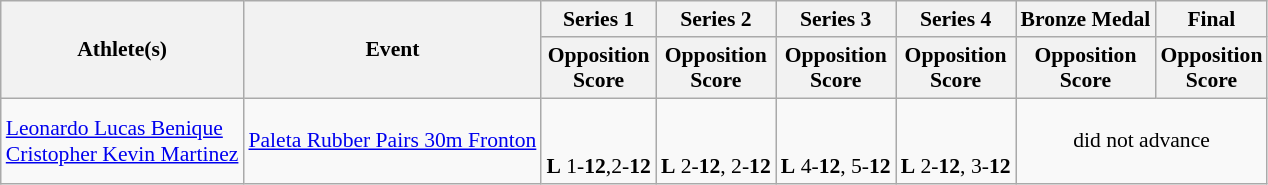<table class="wikitable" style="font-size:90%">
<tr>
<th rowspan="2">Athlete(s)</th>
<th rowspan="2">Event</th>
<th>Series 1</th>
<th>Series 2</th>
<th>Series 3</th>
<th>Series 4</th>
<th>Bronze Medal</th>
<th>Final</th>
</tr>
<tr>
<th>Opposition <br> Score</th>
<th>Opposition <br> Score</th>
<th>Opposition <br> Score</th>
<th>Opposition <br> Score</th>
<th>Opposition <br> Score</th>
<th>Opposition <br> Score</th>
</tr>
<tr>
<td><a href='#'>Leonardo Lucas Benique</a><br><a href='#'>Cristopher Kevin Martinez</a></td>
<td><a href='#'>Paleta Rubber Pairs 30m Fronton</a></td>
<td align=center><br><br><strong>L</strong> 1-<strong>12</strong>,2-<strong>12</strong></td>
<td align=center><br><br><strong>L</strong> 2-<strong>12</strong>, 2-<strong>12</strong></td>
<td align=center><br><br><strong>L</strong> 4-<strong>12</strong>, 5-<strong>12</strong></td>
<td align=center><br><br><strong>L</strong> 2-<strong>12</strong>, 3-<strong>12</strong></td>
<td align=center colspan=2>did not advance</td>
</tr>
</table>
